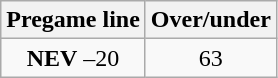<table class="wikitable">
<tr align="center">
<th style=>Pregame line</th>
<th style=>Over/under</th>
</tr>
<tr align="center">
<td><strong>NEV</strong> –20</td>
<td>63</td>
</tr>
</table>
